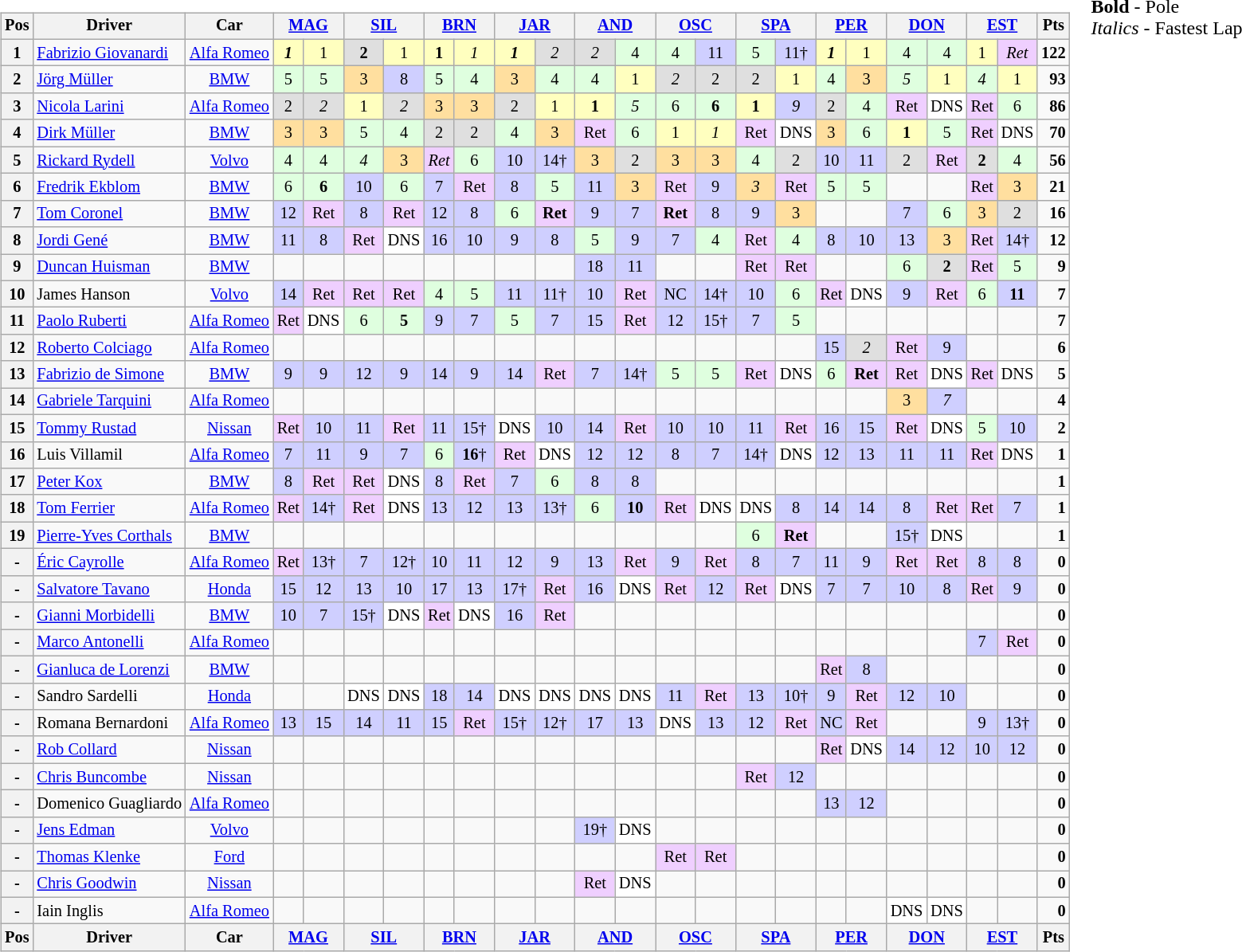<table>
<tr>
<td valign="top"><br><table align="left"| class="wikitable" style="font-size: 85%; text-align: center">
<tr valign="top">
<th valign="middle">Pos</th>
<th valign="middle">Driver</th>
<th valign="middle">Car</th>
<th colspan="2"><a href='#'>MAG</a><br></th>
<th colspan="2"><a href='#'>SIL</a><br></th>
<th colspan="2"><a href='#'>BRN</a><br></th>
<th colspan="2"><a href='#'>JAR</a><br></th>
<th colspan="2"><a href='#'>AND</a><br></th>
<th colspan="2"><a href='#'>OSC</a><br></th>
<th colspan="2"><a href='#'>SPA</a><br></th>
<th colspan="2"><a href='#'>PER</a><br></th>
<th colspan="2"><a href='#'>DON</a><br></th>
<th colspan="2"><a href='#'>EST</a><br></th>
<th valign=middle>Pts</th>
</tr>
<tr>
<th>1</th>
<td align=left nowrap> <a href='#'>Fabrizio Giovanardi</a></td>
<td nowrap><a href='#'>Alfa Romeo</a></td>
<td style="background:#FFFFBF;"><strong><em>1</em></strong></td>
<td style="background:#FFFFBF;">1</td>
<td style="background:#DFDFDF;"><strong>2</strong></td>
<td style="background:#FFFFBF;">1</td>
<td style="background:#FFFFBF;"><strong>1</strong></td>
<td style="background:#FFFFBF;"><em>1</em></td>
<td style="background:#FFFFBF;"><strong><em>1</em></strong></td>
<td style="background:#DFDFDF;"><em>2</em></td>
<td style="background:#DFDFDF;"><em>2</em></td>
<td style="background:#DFFFDF;">4</td>
<td style="background:#DFFFDF;">4</td>
<td style="background:#CFCFFF;">11</td>
<td style="background:#DFFFDF;">5</td>
<td style="background:#CFCFFF;">11†</td>
<td style="background:#FFFFBF;"><strong><em>1</em></strong></td>
<td style="background:#FFFFBF;">1</td>
<td style="background:#DFFFDF;">4</td>
<td style="background:#DFFFDF;">4</td>
<td style="background:#FFFFBF;">1</td>
<td style="background:#EFCFFF;"><em>Ret</em></td>
<td align="right"><strong>122</strong></td>
</tr>
<tr>
<th>2</th>
<td align=left> <a href='#'>Jörg Müller</a></td>
<td><a href='#'>BMW</a></td>
<td style="background:#DFFFDF;">5</td>
<td style="background:#DFFFDF;">5</td>
<td style="background:#FFDF9F;">3</td>
<td style="background:#CFCFFF;">8</td>
<td style="background:#DFFFDF;">5</td>
<td style="background:#DFFFDF;">4</td>
<td style="background:#FFDF9F;">3</td>
<td style="background:#DFFFDF;">4</td>
<td style="background:#DFFFDF;">4</td>
<td style="background:#FFFFBF;">1</td>
<td style="background:#DFDFDF;"><em>2</em></td>
<td style="background:#DFDFDF;">2</td>
<td style="background:#DFDFDF;">2</td>
<td style="background:#FFFFBF;">1</td>
<td style="background:#DFFFDF;">4</td>
<td style="background:#FFDF9F;">3</td>
<td style="background:#DFFFDF;"><em>5</em></td>
<td style="background:#FFFFBF;">1</td>
<td style="background:#DFFFDF;"><em>4</em></td>
<td style="background:#FFFFBF;">1</td>
<td align="right"><strong>93</strong></td>
</tr>
<tr>
<th>3</th>
<td align=left> <a href='#'>Nicola Larini</a></td>
<td><a href='#'>Alfa Romeo</a></td>
<td style="background:#DFDFDF;">2</td>
<td style="background:#DFDFDF;"><em>2</em></td>
<td style="background:#FFFFBF;">1</td>
<td style="background:#DFDFDF;"><em>2</em></td>
<td style="background:#FFDF9F;">3</td>
<td style="background:#FFDF9F;">3</td>
<td style="background:#DFDFDF;">2</td>
<td style="background:#FFFFBF;">1</td>
<td style="background:#FFFFBF;"><strong>1</strong></td>
<td style="background:#DFFFDF;"><em>5</em></td>
<td style="background:#DFFFDF;">6</td>
<td style="background:#DFFFDF;"><strong>6</strong></td>
<td style="background:#FFFFBF;"><strong>1</strong></td>
<td style="background:#CFCFFF;"><em>9</em></td>
<td style="background:#DFDFDF;">2</td>
<td style="background:#DFFFDF;">4</td>
<td style="background:#EFCFFF;">Ret</td>
<td style="background:#FFFFFF;">DNS</td>
<td style="background:#EFCFFF;">Ret</td>
<td style="background:#DFFFDF;">6</td>
<td align="right"><strong>86</strong></td>
</tr>
<tr>
<th>4</th>
<td align=left> <a href='#'>Dirk Müller</a></td>
<td><a href='#'>BMW</a></td>
<td style="background:#FFDF9F;">3</td>
<td style="background:#FFDF9F;">3</td>
<td style="background:#DFFFDF;">5</td>
<td style="background:#DFFFDF;">4</td>
<td style="background:#DFDFDF;">2</td>
<td style="background:#DFDFDF;">2</td>
<td style="background:#DFFFDF;">4</td>
<td style="background:#FFDF9F;">3</td>
<td style="background:#EFCFFF;">Ret</td>
<td style="background:#DFFFDF;">6</td>
<td style="background:#FFFFBF;">1</td>
<td style="background:#FFFFBF;"><em>1</em></td>
<td style="background:#EFCFFF;">Ret</td>
<td style="background:#FFFFFF;">DNS</td>
<td style="background:#FFDF9F;">3</td>
<td style="background:#DFFFDF;">6</td>
<td style="background:#FFFFBF;"><strong>1</strong></td>
<td style="background:#DFFFDF;">5</td>
<td style="background:#EFCFFF;">Ret</td>
<td style="background:#FFFFFF;">DNS</td>
<td align="right"><strong>70</strong></td>
</tr>
<tr>
<th>5</th>
<td align=left> <a href='#'>Rickard Rydell</a></td>
<td><a href='#'>Volvo</a></td>
<td style="background:#DFFFDF;">4</td>
<td style="background:#DFFFDF;">4</td>
<td style="background:#DFFFDF;"><em>4</em></td>
<td style="background:#FFDF9F;">3</td>
<td style="background:#EFCFFF;"><em>Ret</em></td>
<td style="background:#DFFFDF;">6</td>
<td style="background:#CFCFFF;">10</td>
<td style="background:#CFCFFF;">14†</td>
<td style="background:#FFDF9F;">3</td>
<td style="background:#DFDFDF;">2</td>
<td style="background:#FFDF9F;">3</td>
<td style="background:#FFDF9F;">3</td>
<td style="background:#DFFFDF;">4</td>
<td style="background:#DFDFDF;">2</td>
<td style="background:#CFCFFF;">10</td>
<td style="background:#CFCFFF;">11</td>
<td style="background:#DFDFDF;">2</td>
<td style="background:#EFCFFF;">Ret</td>
<td style="background:#DFDFDF;"><strong>2</strong></td>
<td style="background:#DFFFDF;">4</td>
<td align="right"><strong>56</strong></td>
</tr>
<tr>
<th>6</th>
<td align=left> <a href='#'>Fredrik Ekblom</a></td>
<td><a href='#'>BMW</a></td>
<td style="background:#DFFFDF;">6</td>
<td style="background:#DFFFDF;"><strong>6</strong></td>
<td style="background:#CFCFFF;">10</td>
<td style="background:#DFFFDF;">6</td>
<td style="background:#CFCFFF;">7</td>
<td style="background:#EFCFFF;">Ret</td>
<td style="background:#CFCFFF;">8</td>
<td style="background:#DFFFDF;">5</td>
<td style="background:#CFCFFF;">11</td>
<td style="background:#FFDF9F;">3</td>
<td style="background:#EFCFFF;">Ret</td>
<td style="background:#CFCFFF;">9</td>
<td style="background:#FFDF9F;"><em>3</em></td>
<td style="background:#EFCFFF;">Ret</td>
<td style="background:#DFFFDF;">5</td>
<td style="background:#DFFFDF;">5</td>
<td></td>
<td></td>
<td style="background:#EFCFFF;">Ret</td>
<td style="background:#FFDF9F;">3</td>
<td align="right"><strong>21</strong></td>
</tr>
<tr>
<th>7</th>
<td align=left> <a href='#'>Tom Coronel</a></td>
<td><a href='#'>BMW</a></td>
<td style="background:#CFCFFF;">12</td>
<td style="background:#EFCFFF;">Ret</td>
<td style="background:#CFCFFF;">8</td>
<td style="background:#EFCFFF;">Ret</td>
<td style="background:#CFCFFF;">12</td>
<td style="background:#CFCFFF;">8</td>
<td style="background:#DFFFDF;">6</td>
<td style="background:#EFCFFF;"><strong>Ret</strong></td>
<td style="background:#CFCFFF;">9</td>
<td style="background:#CFCFFF;">7</td>
<td style="background:#EFCFFF;"><strong>Ret</strong></td>
<td style="background:#CFCFFF;">8</td>
<td style="background:#CFCFFF;">9</td>
<td style="background:#FFDF9F;">3</td>
<td></td>
<td></td>
<td style="background:#CFCFFF;">7</td>
<td style="background:#DFFFDF;">6</td>
<td style="background:#FFDF9F;">3</td>
<td style="background:#DFDFDF;">2</td>
<td align="right"><strong>16</strong></td>
</tr>
<tr>
<th>8</th>
<td align=left> <a href='#'>Jordi Gené</a></td>
<td><a href='#'>BMW</a></td>
<td style="background:#CFCFFF;">11</td>
<td style="background:#CFCFFF;">8</td>
<td style="background:#EFCFFF;">Ret</td>
<td style="background:#FFFFFF;">DNS</td>
<td style="background:#CFCFFF;">16</td>
<td style="background:#CFCFFF;">10</td>
<td style="background:#CFCFFF;">9</td>
<td style="background:#CFCFFF;">8</td>
<td style="background:#DFFFDF;">5</td>
<td style="background:#CFCFFF;">9</td>
<td style="background:#CFCFFF;">7</td>
<td style="background:#DFFFDF;">4</td>
<td style="background:#EFCFFF;">Ret</td>
<td style="background:#DFFFDF;">4</td>
<td style="background:#CFCFFF;">8</td>
<td style="background:#CFCFFF;">10</td>
<td style="background:#CFCFFF;">13</td>
<td style="background:#FFDF9F;">3</td>
<td style="background:#EFCFFF;">Ret</td>
<td style="background:#CFCFFF;">14†</td>
<td align="right"><strong>12</strong></td>
</tr>
<tr>
<th>9</th>
<td align=left> <a href='#'>Duncan Huisman</a></td>
<td><a href='#'>BMW</a></td>
<td></td>
<td></td>
<td></td>
<td></td>
<td></td>
<td></td>
<td></td>
<td></td>
<td style="background:#CFCFFF;">18</td>
<td style="background:#CFCFFF;">11</td>
<td></td>
<td></td>
<td style="background:#EFCFFF;">Ret</td>
<td style="background:#EFCFFF;">Ret</td>
<td></td>
<td></td>
<td style="background:#DFFFDF;">6</td>
<td style="background:#DFDFDF;"><strong>2</strong></td>
<td style="background:#EFCFFF;">Ret</td>
<td style="background:#DFFFDF;">5</td>
<td align="right"><strong>9</strong></td>
</tr>
<tr>
<th>10</th>
<td align=left> James Hanson</td>
<td><a href='#'>Volvo</a></td>
<td style="background:#CFCFFF;">14</td>
<td style="background:#EFCFFF;">Ret</td>
<td style="background:#EFCFFF;">Ret</td>
<td style="background:#EFCFFF;">Ret</td>
<td style="background:#DFFFDF;">4</td>
<td style="background:#DFFFDF;">5</td>
<td style="background:#CFCFFF;">11</td>
<td style="background:#CFCFFF;">11†</td>
<td style="background:#CFCFFF;">10</td>
<td style="background:#EFCFFF;">Ret</td>
<td style="background:#CFCFFF;">NC</td>
<td style="background:#CFCFFF;">14†</td>
<td style="background:#CFCFFF;">10</td>
<td style="background:#DFFFDF;">6</td>
<td style="background:#EFCFFF;">Ret</td>
<td style="background:#FFFFFF;">DNS</td>
<td style="background:#CFCFFF;">9</td>
<td style="background:#EFCFFF;">Ret</td>
<td style="background:#DFFFDF;">6</td>
<td style="background:#CFCFFF;"><strong>11</strong></td>
<td align="right"><strong>7</strong></td>
</tr>
<tr>
<th>11</th>
<td align=left> <a href='#'>Paolo Ruberti</a></td>
<td><a href='#'>Alfa Romeo</a></td>
<td style="background:#EFCFFF;">Ret</td>
<td style="background:#FFFFFF;">DNS</td>
<td style="background:#DFFFDF;">6</td>
<td style="background:#DFFFDF;"><strong>5</strong></td>
<td style="background:#CFCFFF;">9</td>
<td style="background:#CFCFFF;">7</td>
<td style="background:#DFFFDF;">5</td>
<td style="background:#CFCFFF;">7</td>
<td style="background:#CFCFFF;">15</td>
<td style="background:#EFCFFF;">Ret</td>
<td style="background:#CFCFFF;">12</td>
<td style="background:#CFCFFF;">15†</td>
<td style="background:#CFCFFF;">7</td>
<td style="background:#DFFFDF;">5</td>
<td></td>
<td></td>
<td></td>
<td></td>
<td></td>
<td></td>
<td align="right"><strong>7</strong></td>
</tr>
<tr>
<th>12</th>
<td align=left> <a href='#'>Roberto Colciago</a></td>
<td><a href='#'>Alfa Romeo</a></td>
<td></td>
<td></td>
<td></td>
<td></td>
<td></td>
<td></td>
<td></td>
<td></td>
<td></td>
<td></td>
<td></td>
<td></td>
<td></td>
<td></td>
<td style="background:#CFCFFF;">15</td>
<td style="background:#DFDFDF;"><em>2</em></td>
<td style="background:#EFCFFF;">Ret</td>
<td style="background:#CFCFFF;">9</td>
<td></td>
<td></td>
<td align="right"><strong>6</strong></td>
</tr>
<tr>
<th>13</th>
<td align=left> <a href='#'>Fabrizio de Simone</a></td>
<td><a href='#'>BMW</a></td>
<td style="background:#CFCFFF;">9</td>
<td style="background:#CFCFFF;">9</td>
<td style="background:#CFCFFF;">12</td>
<td style="background:#CFCFFF;">9</td>
<td style="background:#CFCFFF;">14</td>
<td style="background:#CFCFFF;">9</td>
<td style="background:#CFCFFF;">14</td>
<td style="background:#EFCFFF;">Ret</td>
<td style="background:#CFCFFF;">7</td>
<td style="background:#CFCFFF;">14†</td>
<td style="background:#DFFFDF;">5</td>
<td style="background:#DFFFDF;">5</td>
<td style="background:#EFCFFF;">Ret</td>
<td style="background:#FFFFFF;">DNS</td>
<td style="background:#DFFFDF;">6</td>
<td style="background:#EFCFFF;"><strong>Ret</strong></td>
<td style="background:#EFCFFF;">Ret</td>
<td style="background:#FFFFFF;">DNS</td>
<td style="background:#EFCFFF;">Ret</td>
<td style="background:#FFFFFF;">DNS</td>
<td align="right"><strong>5</strong></td>
</tr>
<tr>
<th>14</th>
<td align=left> <a href='#'>Gabriele Tarquini</a></td>
<td><a href='#'>Alfa Romeo</a></td>
<td></td>
<td></td>
<td></td>
<td></td>
<td></td>
<td></td>
<td></td>
<td></td>
<td></td>
<td></td>
<td></td>
<td></td>
<td></td>
<td></td>
<td></td>
<td></td>
<td style="background:#FFDF9F;">3</td>
<td style="background:#CFCFFF;"><em>7</em></td>
<td></td>
<td></td>
<td align="right"><strong>4</strong></td>
</tr>
<tr>
<th>15</th>
<td align=left> <a href='#'>Tommy Rustad</a></td>
<td><a href='#'>Nissan</a></td>
<td style="background:#EFCFFF;">Ret</td>
<td style="background:#CFCFFF;">10</td>
<td style="background:#CFCFFF;">11</td>
<td style="background:#EFCFFF;">Ret</td>
<td style="background:#CFCFFF;">11</td>
<td style="background:#CFCFFF;">15†</td>
<td style="background:#FFFFFF;">DNS</td>
<td style="background:#CFCFFF;">10</td>
<td style="background:#CFCFFF;">14</td>
<td style="background:#EFCFFF;">Ret</td>
<td style="background:#CFCFFF;">10</td>
<td style="background:#CFCFFF;">10</td>
<td style="background:#CFCFFF;">11</td>
<td style="background:#EFCFFF;">Ret</td>
<td style="background:#CFCFFF;">16</td>
<td style="background:#CFCFFF;">15</td>
<td style="background:#EFCFFF;">Ret</td>
<td style="background:#FFFFFF;">DNS</td>
<td style="background:#DFFFDF;">5</td>
<td style="background:#CFCFFF;">10</td>
<td align="right"><strong>2</strong></td>
</tr>
<tr>
<th>16</th>
<td align=left> Luis Villamil</td>
<td><a href='#'>Alfa Romeo</a></td>
<td style="background:#CFCFFF;">7</td>
<td style="background:#CFCFFF;">11</td>
<td style="background:#CFCFFF;">9</td>
<td style="background:#CFCFFF;">7</td>
<td style="background:#DFFFDF;">6</td>
<td style="background:#CFCFFF;"><strong>16</strong>†</td>
<td style="background:#EFCFFF;">Ret</td>
<td style="background:#FFFFFF;">DNS</td>
<td style="background:#CFCFFF;">12</td>
<td style="background:#CFCFFF;">12</td>
<td style="background:#CFCFFF;">8</td>
<td style="background:#CFCFFF;">7</td>
<td style="background:#CFCFFF;">14†</td>
<td style="background:#FFFFFF;">DNS</td>
<td style="background:#CFCFFF;">12</td>
<td style="background:#CFCFFF;">13</td>
<td style="background:#CFCFFF;">11</td>
<td style="background:#CFCFFF;">11</td>
<td style="background:#EFCFFF;">Ret</td>
<td style="background:#FFFFFF;">DNS</td>
<td align="right"><strong>1</strong></td>
</tr>
<tr>
<th>17</th>
<td align=left> <a href='#'>Peter Kox</a></td>
<td><a href='#'>BMW</a></td>
<td style="background:#CFCFFF;">8</td>
<td style="background:#EFCFFF;">Ret</td>
<td style="background:#EFCFFF;">Ret</td>
<td style="background:#FFFFFF;">DNS</td>
<td style="background:#CFCFFF;">8</td>
<td style="background:#EFCFFF;">Ret</td>
<td style="background:#CFCFFF;">7</td>
<td style="background:#DFFFDF;">6</td>
<td style="background:#CFCFFF;">8</td>
<td style="background:#CFCFFF;">8</td>
<td></td>
<td></td>
<td></td>
<td></td>
<td></td>
<td></td>
<td></td>
<td></td>
<td></td>
<td></td>
<td align="right"><strong>1</strong></td>
</tr>
<tr>
<th>18</th>
<td align=left> <a href='#'>Tom Ferrier</a></td>
<td><a href='#'>Alfa Romeo</a></td>
<td style="background:#EFCFFF;">Ret</td>
<td style="background:#CFCFFF;">14†</td>
<td style="background:#EFCFFF;">Ret</td>
<td style="background:#FFFFFF;">DNS</td>
<td style="background:#CFCFFF;">13</td>
<td style="background:#CFCFFF;">12</td>
<td style="background:#CFCFFF;">13</td>
<td style="background:#CFCFFF;">13†</td>
<td style="background:#DFFFDF;">6</td>
<td style="background:#CFCFFF;"><strong>10</strong></td>
<td style="background:#EFCFFF;">Ret</td>
<td style="background:#FFFFFF;">DNS</td>
<td style="background:#FFFFFF;">DNS</td>
<td style="background:#CFCFFF;">8</td>
<td style="background:#CFCFFF;">14</td>
<td style="background:#CFCFFF;">14</td>
<td style="background:#CFCFFF;">8</td>
<td style="background:#EFCFFF;">Ret</td>
<td style="background:#EFCFFF;">Ret</td>
<td style="background:#CFCFFF;">7</td>
<td align="right"><strong>1</strong></td>
</tr>
<tr>
<th>19</th>
<td align=left nowrap> <a href='#'>Pierre-Yves Corthals</a></td>
<td><a href='#'>BMW</a></td>
<td></td>
<td></td>
<td></td>
<td></td>
<td></td>
<td></td>
<td></td>
<td></td>
<td></td>
<td></td>
<td></td>
<td></td>
<td style="background:#DFFFDF;">6</td>
<td style="background:#EFCFFF;"><strong>Ret</strong></td>
<td></td>
<td></td>
<td style="background:#CFCFFF;">15†</td>
<td style="background:#FFFFFF;">DNS</td>
<td></td>
<td></td>
<td align="right"><strong>1</strong></td>
</tr>
<tr>
<th>-</th>
<td align=left> <a href='#'>Éric Cayrolle</a></td>
<td><a href='#'>Alfa Romeo</a></td>
<td style="background:#EFCFFF;">Ret</td>
<td style="background:#CFCFFF;">13†</td>
<td style="background:#CFCFFF;">7</td>
<td style="background:#CFCFFF;">12†</td>
<td style="background:#CFCFFF;">10</td>
<td style="background:#CFCFFF;">11</td>
<td style="background:#CFCFFF;">12</td>
<td style="background:#CFCFFF;">9</td>
<td style="background:#CFCFFF;">13</td>
<td style="background:#EFCFFF;">Ret</td>
<td style="background:#CFCFFF;">9</td>
<td style="background:#EFCFFF;">Ret</td>
<td style="background:#CFCFFF;">8</td>
<td style="background:#CFCFFF;">7</td>
<td style="background:#CFCFFF;">11</td>
<td style="background:#CFCFFF;">9</td>
<td style="background:#EFCFFF;">Ret</td>
<td style="background:#EFCFFF;">Ret</td>
<td style="background:#CFCFFF;">8</td>
<td style="background:#CFCFFF;">8</td>
<td align="right"><strong>0</strong></td>
</tr>
<tr>
<th>-</th>
<td align=left> <a href='#'>Salvatore Tavano</a></td>
<td><a href='#'>Honda</a></td>
<td style="background:#CFCFFF;">15</td>
<td style="background:#CFCFFF;">12</td>
<td style="background:#CFCFFF;">13</td>
<td style="background:#CFCFFF;">10</td>
<td style="background:#CFCFFF;">17</td>
<td style="background:#CFCFFF;">13</td>
<td style="background:#CFCFFF;">17†</td>
<td style="background:#EFCFFF;">Ret</td>
<td style="background:#CFCFFF;">16</td>
<td style="background:#FFFFFF;">DNS</td>
<td style="background:#EFCFFF;">Ret</td>
<td style="background:#CFCFFF;">12</td>
<td style="background:#EFCFFF;">Ret</td>
<td style="background:#FFFFFF;">DNS</td>
<td style="background:#CFCFFF;">7</td>
<td style="background:#CFCFFF;">7</td>
<td style="background:#CFCFFF;">10</td>
<td style="background:#CFCFFF;">8</td>
<td style="background:#EFCFFF;">Ret</td>
<td style="background:#CFCFFF;">9</td>
<td align="right"><strong>0</strong></td>
</tr>
<tr>
<th>-</th>
<td align=left> <a href='#'>Gianni Morbidelli</a></td>
<td><a href='#'>BMW</a></td>
<td style="background:#CFCFFF;">10</td>
<td style="background:#CFCFFF;">7</td>
<td style="background:#CFCFFF;">15†</td>
<td style="background:#FFFFFF;">DNS</td>
<td style="background:#EFCFFF;">Ret</td>
<td style="background:#FFFFFF;">DNS</td>
<td style="background:#CFCFFF;">16</td>
<td style="background:#EFCFFF;">Ret</td>
<td></td>
<td></td>
<td></td>
<td></td>
<td></td>
<td></td>
<td></td>
<td></td>
<td></td>
<td></td>
<td></td>
<td></td>
<td align="right"><strong>0</strong></td>
</tr>
<tr>
<th>-</th>
<td align=left> <a href='#'>Marco Antonelli</a></td>
<td><a href='#'>Alfa Romeo</a></td>
<td></td>
<td></td>
<td></td>
<td></td>
<td></td>
<td></td>
<td></td>
<td></td>
<td></td>
<td></td>
<td></td>
<td></td>
<td></td>
<td></td>
<td></td>
<td></td>
<td></td>
<td></td>
<td style="background:#CFCFFF;">7</td>
<td style="background:#EFCFFF;">Ret</td>
<td align="right"><strong>0</strong></td>
</tr>
<tr>
<th>-</th>
<td align=left> <a href='#'>Gianluca de Lorenzi</a></td>
<td><a href='#'>BMW</a></td>
<td></td>
<td></td>
<td></td>
<td></td>
<td></td>
<td></td>
<td></td>
<td></td>
<td></td>
<td></td>
<td></td>
<td></td>
<td></td>
<td></td>
<td style="background:#EFCFFF;">Ret</td>
<td style="background:#CFCFFF;">8</td>
<td></td>
<td></td>
<td></td>
<td></td>
<td align="right"><strong>0</strong></td>
</tr>
<tr>
<th>-</th>
<td align=left> Sandro Sardelli</td>
<td><a href='#'>Honda</a></td>
<td></td>
<td></td>
<td style="background:#FFFFFF;">DNS</td>
<td style="background:#FFFFFF;">DNS</td>
<td style="background:#CFCFFF;">18</td>
<td style="background:#CFCFFF;">14</td>
<td style="background:#FFFFFF;">DNS</td>
<td style="background:#FFFFFF;">DNS</td>
<td style="background:#FFFFFF;">DNS</td>
<td style="background:#FFFFFF;">DNS</td>
<td style="background:#CFCFFF;">11</td>
<td style="background:#EFCFFF;">Ret</td>
<td style="background:#CFCFFF;">13</td>
<td style="background:#CFCFFF;">10†</td>
<td style="background:#CFCFFF;">9</td>
<td style="background:#EFCFFF;">Ret</td>
<td style="background:#CFCFFF;">12</td>
<td style="background:#CFCFFF;">10</td>
<td></td>
<td></td>
<td align="right"><strong>0</strong></td>
</tr>
<tr>
<th>-</th>
<td align=left> Romana Bernardoni</td>
<td><a href='#'>Alfa Romeo</a></td>
<td style="background:#CFCFFF;">13</td>
<td style="background:#CFCFFF;">15</td>
<td style="background:#CFCFFF;">14</td>
<td style="background:#CFCFFF;">11</td>
<td style="background:#CFCFFF;">15</td>
<td style="background:#EFCFFF;">Ret</td>
<td style="background:#CFCFFF;">15†</td>
<td style="background:#CFCFFF;">12†</td>
<td style="background:#CFCFFF;">17</td>
<td style="background:#CFCFFF;">13</td>
<td style="background:#FFFFFF;">DNS</td>
<td style="background:#CFCFFF;">13</td>
<td style="background:#CFCFFF;">12</td>
<td style="background:#EFCFFF;">Ret</td>
<td style="background:#CFCFFF;">NC</td>
<td style="background:#EFCFFF;">Ret</td>
<td></td>
<td></td>
<td style="background:#CFCFFF;">9</td>
<td style="background:#CFCFFF;">13†</td>
<td align="right"><strong>0</strong></td>
</tr>
<tr>
<th>-</th>
<td align=left> <a href='#'>Rob Collard</a></td>
<td><a href='#'>Nissan</a></td>
<td></td>
<td></td>
<td></td>
<td></td>
<td></td>
<td></td>
<td></td>
<td></td>
<td></td>
<td></td>
<td></td>
<td></td>
<td></td>
<td></td>
<td style="background:#EFCFFF;">Ret</td>
<td style="background:#FFFFFF;">DNS</td>
<td style="background:#CFCFFF;">14</td>
<td style="background:#CFCFFF;">12</td>
<td style="background:#CFCFFF;">10</td>
<td style="background:#CFCFFF;">12</td>
<td align="right"><strong>0</strong></td>
</tr>
<tr>
<th>-</th>
<td align=left> <a href='#'>Chris Buncombe</a></td>
<td><a href='#'>Nissan</a></td>
<td></td>
<td></td>
<td></td>
<td></td>
<td></td>
<td></td>
<td></td>
<td></td>
<td></td>
<td></td>
<td></td>
<td></td>
<td style="background:#EFCFFF;">Ret</td>
<td style="background:#CFCFFF;">12</td>
<td></td>
<td></td>
<td></td>
<td></td>
<td></td>
<td></td>
<td align="right"><strong>0</strong></td>
</tr>
<tr>
<th>-</th>
<td align=left nowrap> Domenico Guagliardo</td>
<td><a href='#'>Alfa Romeo</a></td>
<td></td>
<td></td>
<td></td>
<td></td>
<td></td>
<td></td>
<td></td>
<td></td>
<td></td>
<td></td>
<td></td>
<td></td>
<td></td>
<td></td>
<td style="background:#CFCFFF;">13</td>
<td style="background:#CFCFFF;">12</td>
<td></td>
<td></td>
<td></td>
<td></td>
<td align="right"><strong>0</strong></td>
</tr>
<tr>
<th>-</th>
<td align=left> <a href='#'>Jens Edman</a></td>
<td><a href='#'>Volvo</a></td>
<td></td>
<td></td>
<td></td>
<td></td>
<td></td>
<td></td>
<td></td>
<td></td>
<td style="background:#CFCFFF;">19†</td>
<td style="background:#FFFFFF;">DNS</td>
<td></td>
<td></td>
<td></td>
<td></td>
<td></td>
<td></td>
<td></td>
<td></td>
<td></td>
<td></td>
<td align="right"><strong>0</strong></td>
</tr>
<tr>
<th>-</th>
<td align=left> <a href='#'>Thomas Klenke</a></td>
<td><a href='#'>Ford</a></td>
<td></td>
<td></td>
<td></td>
<td></td>
<td></td>
<td></td>
<td></td>
<td></td>
<td></td>
<td></td>
<td style="background:#EFCFFF;">Ret</td>
<td style="background:#EFCFFF;">Ret</td>
<td></td>
<td></td>
<td></td>
<td></td>
<td></td>
<td></td>
<td></td>
<td></td>
<td align="right"><strong>0</strong></td>
</tr>
<tr>
<th>-</th>
<td align=left> <a href='#'>Chris Goodwin</a></td>
<td><a href='#'>Nissan</a></td>
<td></td>
<td></td>
<td></td>
<td></td>
<td></td>
<td></td>
<td></td>
<td></td>
<td style="background:#EFCFFF;">Ret</td>
<td style="background:#FFFFFF;">DNS</td>
<td></td>
<td></td>
<td></td>
<td></td>
<td></td>
<td></td>
<td></td>
<td></td>
<td></td>
<td></td>
<td align="right"><strong>0</strong></td>
</tr>
<tr>
<th>-</th>
<td align=left> Iain Inglis</td>
<td><a href='#'>Alfa Romeo</a></td>
<td></td>
<td></td>
<td></td>
<td></td>
<td></td>
<td></td>
<td></td>
<td></td>
<td></td>
<td></td>
<td></td>
<td></td>
<td></td>
<td></td>
<td></td>
<td></td>
<td style="background:#FFFFFF;">DNS</td>
<td style="background:#FFFFFF;">DNS</td>
<td></td>
<td></td>
<td align="right"><strong>0</strong></td>
</tr>
<tr>
<th valign="middle">Pos</th>
<th valign="middle">Driver</th>
<th valign="middle">Car</th>
<th colspan="2"><a href='#'>MAG</a><br></th>
<th colspan="2"><a href='#'>SIL</a><br></th>
<th colspan="2"><a href='#'>BRN</a><br></th>
<th colspan="2"><a href='#'>JAR</a><br></th>
<th colspan="2"><a href='#'>AND</a><br></th>
<th colspan="2"><a href='#'>OSC</a><br></th>
<th colspan="2"><a href='#'>SPA</a><br></th>
<th colspan="2"><a href='#'>PER</a><br></th>
<th colspan="2"><a href='#'>DON</a><br></th>
<th colspan="2"><a href='#'>EST</a><br></th>
<th valign=middle>Pts</th>
</tr>
</table>
</td>
<td valign="top"><br>
<span><strong>Bold</strong> - Pole<br>
<em>Italics</em> - Fastest Lap</span></td>
</tr>
</table>
